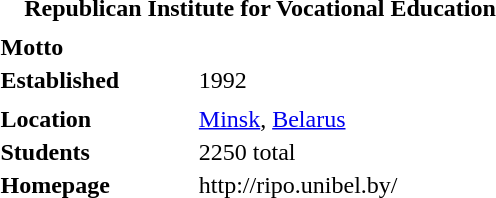<table id="toc" style="float: right; margin: 0 0 1em 1em; width:22em;">
<tr>
<td colspan="2" style="font-weight: bold; text-align: center;">Republican Institute for Vocational Education</td>
</tr>
<tr>
<td colspan="2" style="text-align:center;"></td>
</tr>
<tr style="vertical-align:top;">
<td style="font-weight:bold">Motto</td>
<td></td>
</tr>
<tr style="vertical-align:top;">
<td style="font-weight:bold">Established</td>
<td>1992</td>
</tr>
<tr style="vertical-align:top;">
<td style="font-weight:bold"></td>
</tr>
<tr style="vertical-align:top;">
<td style="font-weight:bold">Location</td>
<td><a href='#'>Minsk</a>, <a href='#'>Belarus</a></td>
</tr>
<tr style="vertical-align:top;">
<td style="font-weight:bold">Students</td>
<td>2250 total</td>
</tr>
<tr style="vertical-align:top;">
<td style="font-weight:bold">Homepage</td>
<td>http://ripo.unibel.by/</td>
</tr>
</table>
